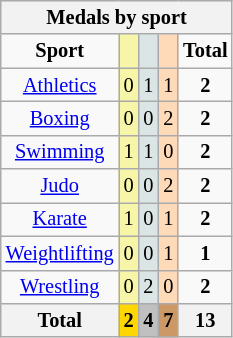<table class="wikitable" style="font-size:85%; text-align:center;">
<tr style="background:#efefef;">
<th colspan=5><strong>Medals by sport</strong></th>
</tr>
<tr>
<td><strong>Sport</strong></td>
<td style="background:#f7f6a8;"></td>
<td style="background:#dce5e5;"></td>
<td style="background:#ffdab9;"></td>
<td><strong>Total</strong></td>
</tr>
<tr>
<td><a href='#'>Athletics</a></td>
<td style="background:#F7F6A8;">0</td>
<td style="background:#DCE5E5;">1</td>
<td style="background:#FFDAB9;">1</td>
<td><strong>2</strong></td>
</tr>
<tr>
<td><a href='#'>Boxing</a></td>
<td style="background:#F7F6A8;">0</td>
<td style="background:#DCE5E5;">0</td>
<td style="background:#FFDAB9;">2</td>
<td><strong>2</strong></td>
</tr>
<tr>
<td><a href='#'>Swimming</a></td>
<td style="background:#F7F6A8;">1</td>
<td style="background:#DCE5E5;">1</td>
<td style="background:#FFDAB9;">0</td>
<td><strong>2</strong></td>
</tr>
<tr>
<td><a href='#'>Judo</a></td>
<td style="background:#F7F6A8;">0</td>
<td style="background:#DCE5E5;">0</td>
<td style="background:#FFDAB9;">2</td>
<td><strong>2</strong></td>
</tr>
<tr>
<td><a href='#'>Karate</a></td>
<td style="background:#F7F6A8;">1</td>
<td style="background:#DCE5E5;">0</td>
<td style="background:#FFDAB9;">1</td>
<td><strong>2</strong></td>
</tr>
<tr>
<td><a href='#'>Weightlifting</a></td>
<td style="background:#F7F6A8;">0</td>
<td style="background:#DCE5E5;">0</td>
<td style="background:#FFDAB9;">1</td>
<td><strong>1</strong></td>
</tr>
<tr>
<td><a href='#'>Wrestling</a></td>
<td style="background:#F7F6A8;">0</td>
<td style="background:#DCE5E5;">2</td>
<td style="background:#FFDAB9;">0</td>
<td><strong>2</strong></td>
</tr>
<tr>
<th>Total</th>
<th style="background:gold;">2</th>
<th style="background:silver;">4</th>
<th style="background:#c96;">7</th>
<th>13</th>
</tr>
</table>
